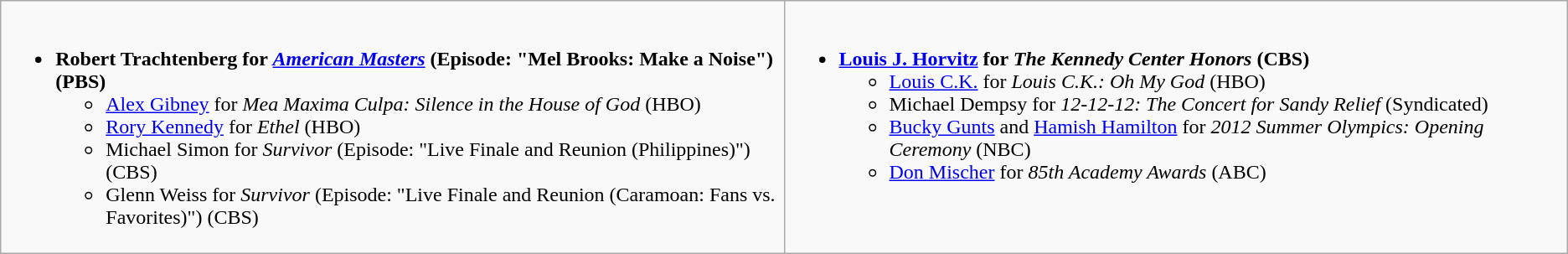<table class="wikitable">
<tr>
<td style="vertical-align:top;" width="50%"><br><ul><li><strong>Robert Trachtenberg for <em><a href='#'>American Masters</a></em> (Episode: "Mel Brooks: Make a Noise") (PBS)</strong><ul><li><a href='#'>Alex Gibney</a> for <em>Mea Maxima Culpa: Silence in the House of God</em> (HBO)</li><li><a href='#'>Rory Kennedy</a> for <em>Ethel</em> (HBO)</li><li>Michael Simon for <em>Survivor</em> (Episode: "Live Finale and Reunion (Philippines)") (CBS)</li><li>Glenn Weiss for <em>Survivor</em> (Episode: "Live Finale and Reunion (Caramoan: Fans vs. Favorites)") (CBS)</li></ul></li></ul></td>
<td style="vertical-align:top;" width="50%"><br><ul><li><strong><a href='#'>Louis J. Horvitz</a> for <em>The Kennedy Center Honors</em> (CBS)</strong><ul><li><a href='#'>Louis C.K.</a> for <em>Louis C.K.: Oh My God</em> (HBO)</li><li>Michael Dempsy for <em>12-12-12: The Concert for Sandy Relief</em> (Syndicated)</li><li><a href='#'>Bucky Gunts</a> and <a href='#'>Hamish Hamilton</a> for <em>2012 Summer Olympics: Opening Ceremony</em> (NBC)</li><li><a href='#'>Don Mischer</a> for <em>85th Academy Awards</em> (ABC)</li></ul></li></ul></td>
</tr>
</table>
